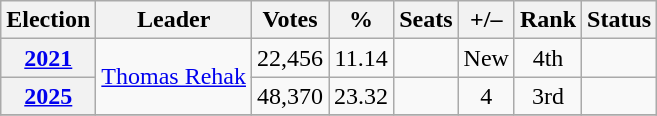<table class=wikitable style=text-align:center>
<tr>
<th>Election</th>
<th>Leader</th>
<th>Votes</th>
<th>%</th>
<th>Seats</th>
<th>+/–</th>
<th>Rank</th>
<th>Status</th>
</tr>
<tr>
<th><a href='#'>2021</a></th>
<td rowspan=2><a href='#'>Thomas Rehak</a></td>
<td>22,456</td>
<td>11.14</td>
<td></td>
<td>New</td>
<td> 4th</td>
<td></td>
</tr>
<tr>
<th><a href='#'>2025</a></th>
<td>48,370</td>
<td>23.32</td>
<td></td>
<td> 4</td>
<td> 3rd</td>
<td></td>
</tr>
<tr>
</tr>
</table>
